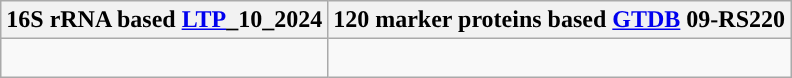<table class="wikitable">
<tr>
<th colspan=1>16S rRNA based <a href='#'>LTP</a>_10_2024</th>
<th colspan=1>120 marker proteins based <a href='#'>GTDB</a> 09-RS220</th>
</tr>
<tr>
<td style="vertical-align:top"><br></td>
<td><br></td>
</tr>
</table>
